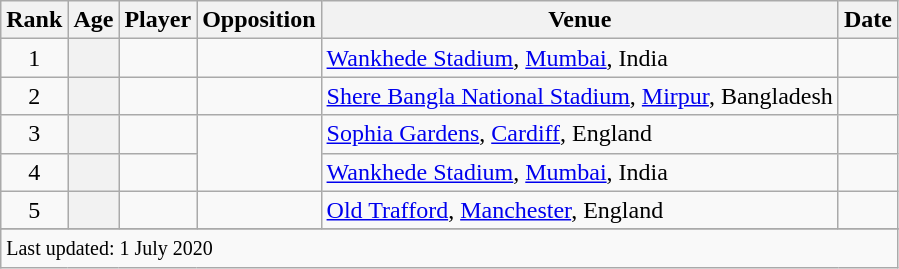<table class="wikitable sortable">
<tr>
<th scope=col>Rank</th>
<th scope=col>Age</th>
<th scope=col>Player</th>
<th scope=col>Opposition</th>
<th scope=col>Venue</th>
<th scope=col>Date</th>
</tr>
<tr>
<td align=center>1</td>
<th scope=row style=text-align:center;></th>
<td></td>
<td></td>
<td><a href='#'>Wankhede Stadium</a>, <a href='#'>Mumbai</a>, India</td>
<td></td>
</tr>
<tr>
<td align=center>2</td>
<th scope=row style=text-align:center;></th>
<td></td>
<td></td>
<td><a href='#'>Shere Bangla National Stadium</a>, <a href='#'>Mirpur</a>, Bangladesh</td>
<td></td>
</tr>
<tr>
<td align=center>3</td>
<th scope=row style=text-align:center;></th>
<td></td>
<td rowspan=2></td>
<td><a href='#'>Sophia Gardens</a>, <a href='#'>Cardiff</a>, England</td>
<td></td>
</tr>
<tr>
<td align=center>4</td>
<th scope=row style=text-align:center;></th>
<td></td>
<td><a href='#'>Wankhede Stadium</a>, <a href='#'>Mumbai</a>, India</td>
<td> </td>
</tr>
<tr>
<td align=center>5</td>
<th scope=row style=text-align:center;></th>
<td></td>
<td></td>
<td><a href='#'>Old Trafford</a>, <a href='#'>Manchester</a>, England</td>
<td> </td>
</tr>
<tr>
</tr>
<tr class=sortbottom>
<td colspan=7><small>Last updated: 1 July 2020</small></td>
</tr>
</table>
